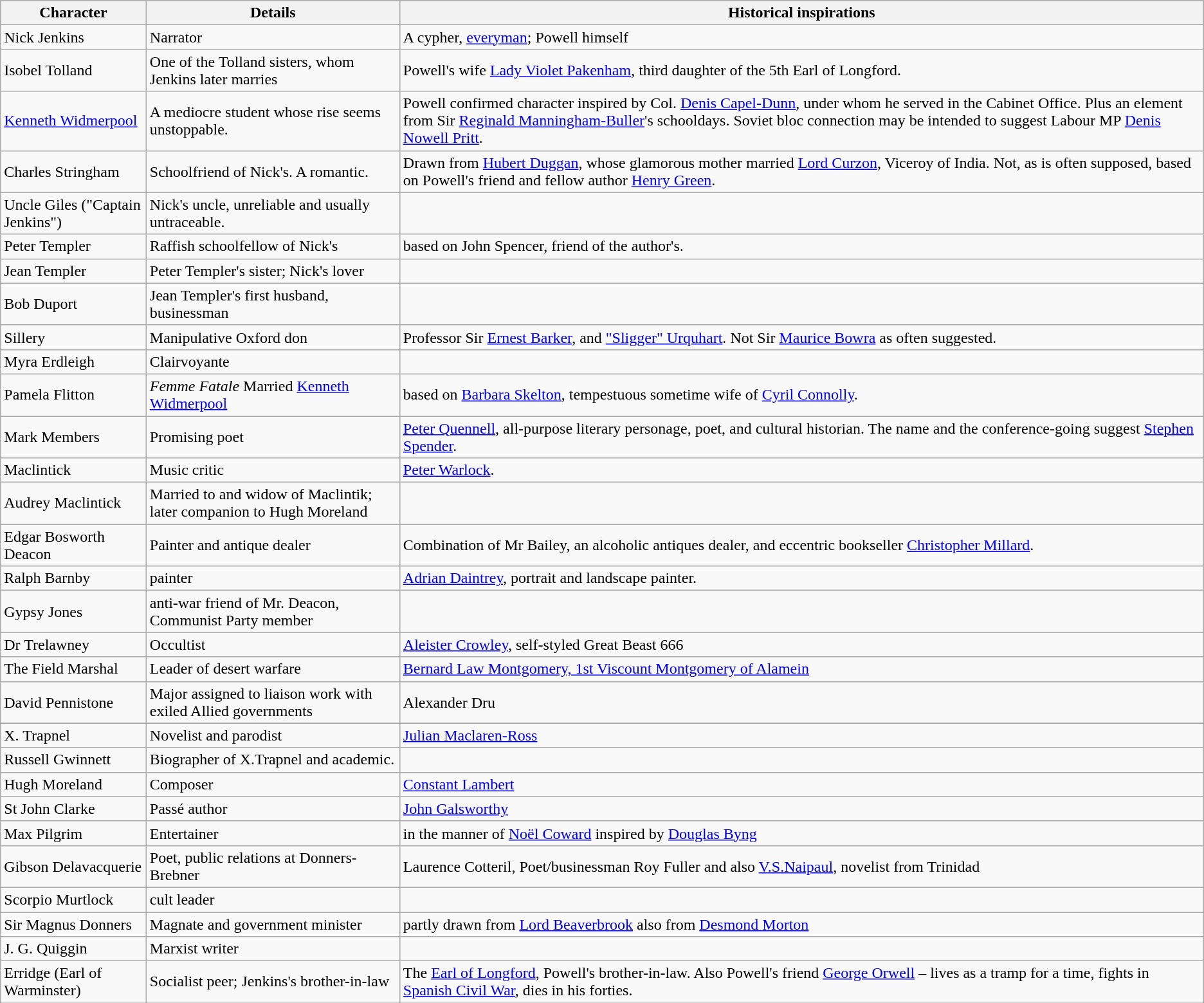<table class="wikitable">
<tr>
<th>Character</th>
<th>Details</th>
<th>Historical inspirations</th>
</tr>
<tr>
<td>Nick Jenkins</td>
<td>Narrator</td>
<td>A cypher, <a href='#'>everyman</a>; Powell himself</td>
</tr>
<tr>
<td>Isobel Tolland</td>
<td>One of the Tolland sisters, whom Jenkins later marries</td>
<td>Powell's wife <a href='#'>Lady Violet Pakenham</a>, third daughter of the 5th Earl of Longford.</td>
</tr>
<tr>
<td><a href='#'>Kenneth Widmerpool</a></td>
<td>A mediocre student whose rise seems unstoppable.</td>
<td>Powell confirmed character inspired by Col. <a href='#'>Denis Capel-Dunn</a>, under whom he served in the Cabinet Office. Plus an element from Sir <a href='#'>Reginald Manningham-Buller</a>'s schooldays. Soviet bloc connection may be intended to suggest Labour MP <a href='#'>Denis Nowell Pritt</a>.</td>
</tr>
<tr>
<td>Charles Stringham</td>
<td>Schoolfriend of Nick's. A romantic.</td>
<td>Drawn from <a href='#'>Hubert Duggan</a>, whose glamorous mother married <a href='#'>Lord Curzon</a>, Viceroy of India. Not, as is often supposed, based on Powell's friend and fellow author <a href='#'>Henry Green</a>.</td>
</tr>
<tr>
<td>Uncle Giles ("Captain Jenkins")</td>
<td>Nick's uncle, unreliable and usually untraceable.</td>
<td></td>
</tr>
<tr>
<td>Peter Templer</td>
<td>Raffish schoolfellow of Nick's</td>
<td>based on John Spencer, friend of the author's.</td>
</tr>
<tr>
<td>Jean Templer</td>
<td>Peter Templer's sister; Nick's lover</td>
<td></td>
</tr>
<tr>
<td>Bob Duport</td>
<td>Jean Templer's first husband, businessman</td>
<td></td>
</tr>
<tr>
<td>Sillery</td>
<td>Manipulative Oxford don</td>
<td>Professor Sir <a href='#'>Ernest Barker</a>, and <a href='#'>"Sligger" Urquhart</a>. Not Sir <a href='#'>Maurice Bowra</a> as often suggested.</td>
</tr>
<tr>
<td>Myra Erdleigh</td>
<td>Clairvoyante</td>
<td></td>
</tr>
<tr>
<td>Pamela Flitton</td>
<td><em>Femme Fatale</em> Married <a href='#'>Kenneth Widmerpool</a></td>
<td>based on <a href='#'>Barbara Skelton</a>, tempestuous sometime wife of <a href='#'>Cyril Connolly</a>.</td>
</tr>
<tr>
<td>Mark Members</td>
<td>Promising poet</td>
<td><a href='#'>Peter Quennell</a>, all-purpose literary personage, poet, and cultural historian. The name and the conference-going suggest <a href='#'>Stephen Spender</a>.</td>
</tr>
<tr>
<td>Maclintick</td>
<td>Music critic</td>
<td><a href='#'>Peter Warlock</a>.</td>
</tr>
<tr>
<td>Audrey Maclintick</td>
<td>Married to and widow of Maclintik; later companion to Hugh Moreland</td>
<td></td>
</tr>
<tr>
<td>Edgar Bosworth Deacon</td>
<td>Painter and antique dealer</td>
<td>Combination of Mr Bailey, an alcoholic antiques dealer, and eccentric bookseller <a href='#'>Christopher Millard</a>.</td>
</tr>
<tr>
<td>Ralph Barnby</td>
<td>painter</td>
<td><a href='#'>Adrian Daintrey</a>, portrait and landscape painter.</td>
</tr>
<tr>
<td>Gypsy Jones</td>
<td>anti-war friend of Mr. Deacon, Communist Party member</td>
<td></td>
</tr>
<tr>
<td>Dr Trelawney</td>
<td>Occultist</td>
<td><a href='#'>Aleister Crowley</a>, self-styled Great Beast 666</td>
</tr>
<tr>
<td>The Field Marshal</td>
<td>Leader of desert warfare</td>
<td><a href='#'>Bernard Law Montgomery, 1st Viscount Montgomery of Alamein</a></td>
</tr>
<tr>
<td>David Pennistone</td>
<td>Major assigned to liaison work with exiled Allied governments</td>
<td>Alexander Dru </td>
</tr>
<tr>
</tr>
<tr>
<td>X. Trapnel</td>
<td>Novelist and parodist</td>
<td><a href='#'>Julian Maclaren-Ross</a></td>
</tr>
<tr>
<td>Russell Gwinnett</td>
<td>Biographer of X.Trapnel and academic.</td>
<td></td>
</tr>
<tr>
<td>Hugh Moreland</td>
<td>Composer</td>
<td><a href='#'>Constant Lambert</a></td>
</tr>
<tr>
<td>St John Clarke</td>
<td>Passé author</td>
<td><a href='#'>John Galsworthy</a></td>
</tr>
<tr>
<td>Max Pilgrim</td>
<td>Entertainer</td>
<td>in the manner of <a href='#'>Noël Coward</a> inspired by <a href='#'>Douglas Byng</a></td>
</tr>
<tr>
<td>Gibson Delavacquerie</td>
<td>Poet, public relations at Donners-Brebner</td>
<td>Laurence Cotteril, Poet/businessman Roy Fuller and also <a href='#'>V.S.Naipaul</a>, novelist from Trinidad</td>
</tr>
<tr>
<td>Scorpio Murtlock</td>
<td>cult leader</td>
<td></td>
</tr>
<tr>
<td>Sir Magnus Donners</td>
<td>Magnate and government minister</td>
<td>partly drawn from <a href='#'>Lord Beaverbrook</a> also from <a href='#'>Desmond Morton</a></td>
</tr>
<tr>
<td>J. G. Quiggin</td>
<td>Marxist writer</td>
<td></td>
</tr>
<tr>
<td>Erridge (Earl of Warminster)</td>
<td>Socialist peer; Jenkins's brother-in-law</td>
<td>The <a href='#'>Earl of Longford</a>, Powell's brother-in-law. Also Powell's friend <a href='#'>George Orwell</a> – lives as a tramp for a time, fights in <a href='#'>Spanish Civil War</a>, dies in his forties.</td>
</tr>
</table>
